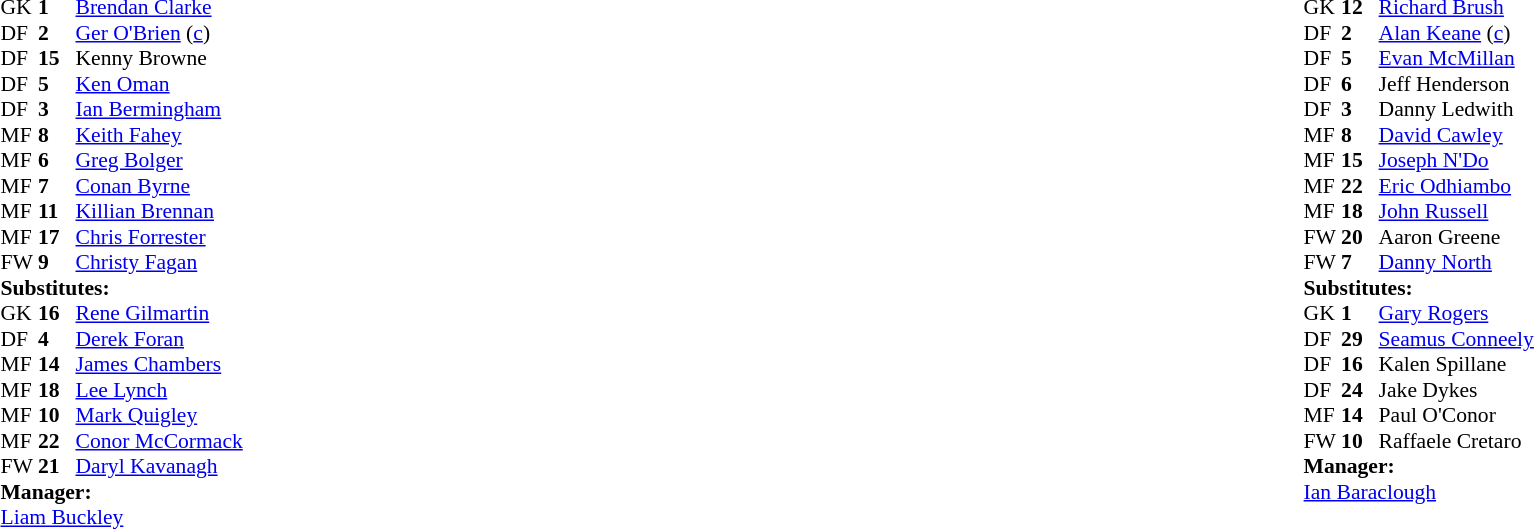<table style="width:100%">
<tr>
<td style="vertical-align:top; width:50%"><br><table cellspacing="0" cellpadding="0" style="font-size:90%">
<tr>
<th width=25></th>
<th width=25></th>
</tr>
<tr>
<td>GK</td>
<td><strong>1</strong></td>
<td> <a href='#'>Brendan Clarke</a></td>
</tr>
<tr>
<td>DF</td>
<td><strong>2</strong></td>
<td> <a href='#'>Ger O'Brien</a> (<a href='#'>c</a>)</td>
</tr>
<tr>
<td>DF</td>
<td><strong>15</strong></td>
<td> Kenny Browne</td>
</tr>
<tr>
<td>DF</td>
<td><strong>5</strong></td>
<td> <a href='#'>Ken Oman</a></td>
<td></td>
</tr>
<tr>
<td>DF</td>
<td><strong>3</strong></td>
<td> <a href='#'>Ian Bermingham</a></td>
</tr>
<tr>
<td>MF</td>
<td><strong>8</strong></td>
<td> <a href='#'>Keith Fahey</a></td>
<td></td>
<td></td>
</tr>
<tr>
<td>MF</td>
<td><strong>6</strong></td>
<td> <a href='#'>Greg Bolger</a></td>
</tr>
<tr>
<td>MF</td>
<td><strong>7</strong></td>
<td> <a href='#'>Conan Byrne</a></td>
</tr>
<tr>
<td>MF</td>
<td><strong>11</strong></td>
<td> <a href='#'>Killian Brennan</a></td>
<td></td>
</tr>
<tr>
<td>MF</td>
<td><strong>17</strong></td>
<td> <a href='#'>Chris Forrester</a></td>
<td></td>
<td></td>
</tr>
<tr>
<td>FW</td>
<td><strong>9</strong></td>
<td> <a href='#'>Christy Fagan</a></td>
<td></td>
<td></td>
</tr>
<tr>
<td colspan=3><strong>Substitutes:</strong></td>
</tr>
<tr>
<td>GK</td>
<td><strong>16</strong></td>
<td> <a href='#'>Rene Gilmartin</a></td>
</tr>
<tr>
<td>DF</td>
<td><strong>4</strong></td>
<td> <a href='#'>Derek Foran</a></td>
</tr>
<tr>
<td>MF</td>
<td><strong>14</strong></td>
<td> <a href='#'>James Chambers</a></td>
</tr>
<tr>
<td>MF</td>
<td><strong>18</strong></td>
<td> <a href='#'>Lee Lynch</a></td>
<td></td>
<td></td>
</tr>
<tr>
<td>MF</td>
<td><strong>10</strong></td>
<td> <a href='#'>Mark Quigley</a></td>
<td></td>
<td></td>
</tr>
<tr>
<td>MF</td>
<td><strong>22</strong></td>
<td> <a href='#'>Conor McCormack</a></td>
</tr>
<tr>
<td>FW</td>
<td><strong>21</strong></td>
<td> <a href='#'>Daryl Kavanagh</a></td>
<td></td>
<td></td>
</tr>
<tr>
<td colspan=3><strong>Manager:</strong></td>
</tr>
<tr>
<td colspan=4> <a href='#'>Liam Buckley</a></td>
</tr>
</table>
</td>
<td style="vertical-align:top"></td>
<td style="vertical-align:top; width:50%"><br><table cellspacing="0" cellpadding="0" style="font-size:90%; margin:auto">
<tr>
<th width=25></th>
<th width=25></th>
</tr>
<tr>
<td>GK</td>
<td><strong>12</strong></td>
<td> <a href='#'>Richard Brush</a></td>
</tr>
<tr>
<td>DF</td>
<td><strong>2</strong></td>
<td> <a href='#'>Alan Keane</a> (<a href='#'>c</a>)</td>
</tr>
<tr>
<td>DF</td>
<td><strong>5</strong></td>
<td> <a href='#'>Evan McMillan</a></td>
</tr>
<tr>
<td>DF</td>
<td><strong>6</strong></td>
<td> Jeff Henderson</td>
</tr>
<tr>
<td>DF</td>
<td><strong>3</strong></td>
<td> Danny Ledwith</td>
</tr>
<tr>
<td>MF</td>
<td><strong>8</strong></td>
<td> <a href='#'>David Cawley</a></td>
<td></td>
</tr>
<tr>
<td>MF</td>
<td><strong>15</strong></td>
<td> <a href='#'>Joseph N'Do</a></td>
<td></td>
</tr>
<tr>
<td>MF</td>
<td><strong>22</strong></td>
<td> <a href='#'>Eric Odhiambo</a></td>
</tr>
<tr>
<td>MF</td>
<td><strong>18</strong></td>
<td> <a href='#'>John Russell</a></td>
<td></td>
</tr>
<tr>
<td>FW</td>
<td><strong>20</strong></td>
<td> Aaron Greene</td>
</tr>
<tr>
<td>FW</td>
<td><strong>7</strong></td>
<td> <a href='#'>Danny North</a></td>
</tr>
<tr>
<td colspan=3><strong>Substitutes:</strong></td>
</tr>
<tr>
<td>GK</td>
<td><strong>1</strong></td>
<td> <a href='#'>Gary Rogers</a></td>
</tr>
<tr>
<td>DF</td>
<td><strong>29</strong></td>
<td> <a href='#'>Seamus Conneely</a></td>
<td></td>
</tr>
<tr>
<td>DF</td>
<td><strong>16</strong></td>
<td> Kalen Spillane</td>
</tr>
<tr>
<td>DF</td>
<td><strong>24</strong></td>
<td> Jake Dykes</td>
</tr>
<tr>
<td>MF</td>
<td><strong>14</strong></td>
<td> Paul O'Conor</td>
<td></td>
</tr>
<tr>
<td>FW</td>
<td><strong>10</strong></td>
<td> Raffaele Cretaro</td>
<td></td>
</tr>
<tr>
<td colspan=3><strong>Manager:</strong></td>
</tr>
<tr>
<td colspan=4> <a href='#'>Ian Baraclough</a></td>
</tr>
</table>
</td>
</tr>
</table>
